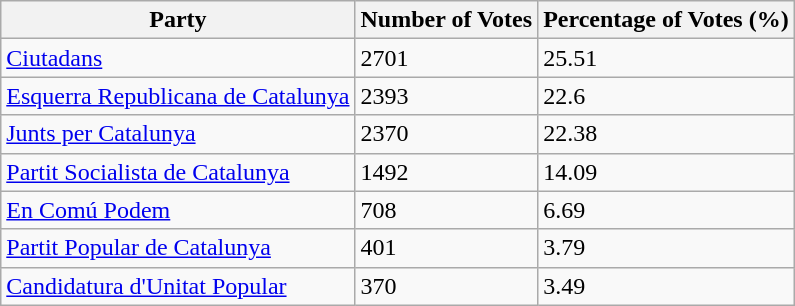<table class="wikitable">
<tr>
<th>Party</th>
<th>Number of Votes</th>
<th>Percentage of Votes (%)</th>
</tr>
<tr>
<td><a href='#'>Ciutadans</a></td>
<td>2701</td>
<td>25.51</td>
</tr>
<tr>
<td><a href='#'>Esquerra Republicana de Catalunya</a></td>
<td>2393</td>
<td>22.6</td>
</tr>
<tr>
<td><a href='#'>Junts per Catalunya</a></td>
<td>2370</td>
<td>22.38</td>
</tr>
<tr>
<td><a href='#'>Partit Socialista de Catalunya</a></td>
<td>1492</td>
<td>14.09</td>
</tr>
<tr>
<td><a href='#'>En Comú Podem</a></td>
<td>708</td>
<td>6.69</td>
</tr>
<tr>
<td><a href='#'>Partit Popular de Catalunya</a></td>
<td>401</td>
<td>3.79</td>
</tr>
<tr>
<td><a href='#'>Candidatura d'Unitat Popular</a></td>
<td>370</td>
<td>3.49</td>
</tr>
</table>
